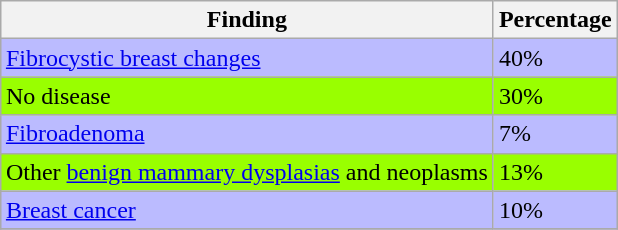<table class="wikitable" align="right">
<tr>
<th scope="col">Finding</th>
<th scope="col">Percentage</th>
</tr>
<tr style="background-color: #bbf;">
<td><a href='#'>Fibrocystic breast changes</a></td>
<td>40%</td>
</tr>
<tr style="background-color: #9f0;">
<td>No disease</td>
<td>30%</td>
</tr>
<tr style="background-color: #bbf;">
<td><a href='#'>Fibroadenoma</a></td>
<td>7%</td>
</tr>
<tr style="background-color: #9f0;">
<td>Other <a href='#'>benign mammary dysplasias</a> and neoplasms</td>
<td>13%</td>
</tr>
<tr style="background-color: #bbf;">
<td><a href='#'>Breast cancer</a></td>
<td>10%</td>
</tr>
<tr>
</tr>
</table>
